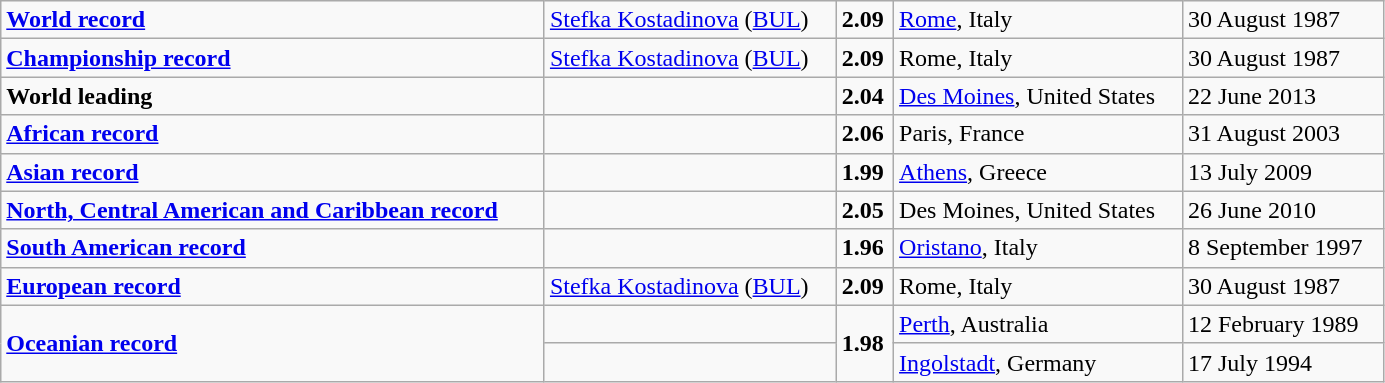<table class="wikitable" width=73%>
<tr>
<td><strong><a href='#'>World record</a></strong></td>
<td> <a href='#'>Stefka Kostadinova</a> (<a href='#'>BUL</a>)</td>
<td><strong>2.09</strong></td>
<td><a href='#'>Rome</a>, Italy</td>
<td>30 August 1987</td>
</tr>
<tr>
<td><strong><a href='#'>Championship record</a></strong></td>
<td> <a href='#'>Stefka Kostadinova</a> (<a href='#'>BUL</a>)</td>
<td><strong>2.09</strong></td>
<td>Rome, Italy</td>
<td>30 August 1987</td>
</tr>
<tr>
<td><strong>World leading</strong></td>
<td></td>
<td><strong>2.04</strong></td>
<td><a href='#'>Des Moines</a>, United States</td>
<td>22 June 2013</td>
</tr>
<tr>
<td><strong><a href='#'>African record</a></strong></td>
<td></td>
<td><strong>2.06</strong></td>
<td>Paris, France</td>
<td>31 August 2003</td>
</tr>
<tr>
<td><strong><a href='#'>Asian record</a></strong></td>
<td></td>
<td><strong>1.99</strong></td>
<td><a href='#'>Athens</a>, Greece</td>
<td>13 July 2009</td>
</tr>
<tr>
<td><strong><a href='#'>North, Central American and Caribbean record</a></strong></td>
<td></td>
<td><strong>2.05</strong></td>
<td>Des Moines, United States</td>
<td>26 June 2010</td>
</tr>
<tr>
<td><strong><a href='#'>South American record</a></strong></td>
<td></td>
<td><strong>1.96</strong></td>
<td><a href='#'>Oristano</a>, Italy</td>
<td>8 September 1997</td>
</tr>
<tr>
<td><strong><a href='#'>European record</a></strong></td>
<td> <a href='#'>Stefka Kostadinova</a> (<a href='#'>BUL</a>)</td>
<td><strong>2.09</strong></td>
<td>Rome, Italy</td>
<td>30 August 1987</td>
</tr>
<tr>
<td rowspan=2><strong><a href='#'>Oceanian record</a></strong></td>
<td></td>
<td rowspan=2><strong>1.98</strong></td>
<td><a href='#'>Perth</a>, Australia</td>
<td>12 February 1989</td>
</tr>
<tr>
<td></td>
<td><a href='#'>Ingolstadt</a>, Germany</td>
<td>17 July 1994</td>
</tr>
</table>
